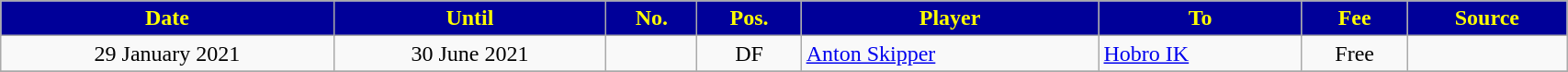<table class="wikitable sortable" style="text-align:center;width:90%;">
<tr>
<th scope="col" style="background:#000099;color:#FFFF00">Date</th>
<th scope="col" style="background:#000099;color:#FFFF00">Until</th>
<th scope="col" style="background:#000099;color:#FFFF00">No.</th>
<th scope="col" style="background:#000099;color:#FFFF00">Pos.</th>
<th scope="col" style="background:#000099;color:#FFFF00">Player</th>
<th scope="col" style="background:#000099;color:#FFFF00">To</th>
<th scope="col" style="background:#000099;color:#FFFF00" data-sort-type="currency">Fee</th>
<th scope="col" class="unsortable" style="background:#000099;color:#FFFF00">Source</th>
</tr>
<tr>
<td>29 January 2021</td>
<td>30 June 2021</td>
<td></td>
<td>DF</td>
<td align=left> <a href='#'>Anton Skipper</a></td>
<td align=left> <a href='#'>Hobro IK</a></td>
<td>Free</td>
<td></td>
</tr>
<tr>
</tr>
</table>
